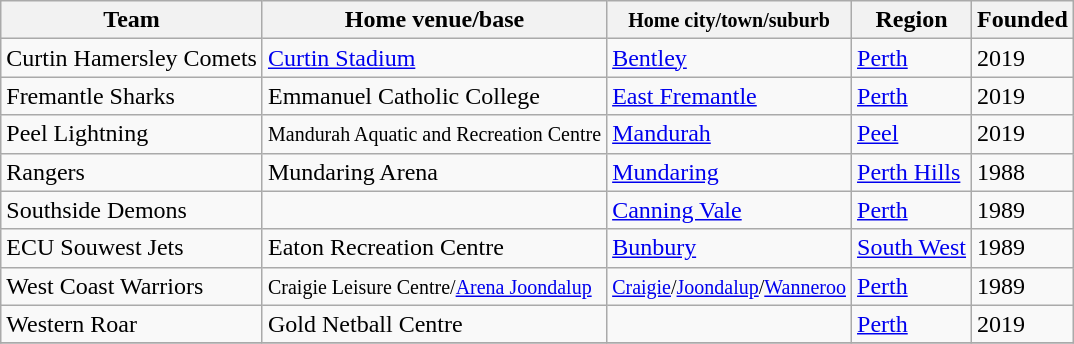<table class="wikitable collapsible">
<tr>
<th>Team</th>
<th>Home venue/base</th>
<th><small>Home city/town/suburb</small></th>
<th>Region</th>
<th>Founded</th>
</tr>
<tr>
<td>Curtin Hamersley Comets</td>
<td><a href='#'>Curtin Stadium</a></td>
<td><a href='#'>Bentley</a></td>
<td><a href='#'>Perth</a></td>
<td>2019</td>
</tr>
<tr>
<td>Fremantle Sharks</td>
<td>Emmanuel Catholic College</td>
<td><a href='#'>East Fremantle</a></td>
<td><a href='#'>Perth</a></td>
<td>2019</td>
</tr>
<tr>
<td>Peel Lightning</td>
<td><small>Mandurah Aquatic and Recreation Centre</small></td>
<td><a href='#'>Mandurah</a></td>
<td><a href='#'>Peel</a></td>
<td>2019</td>
</tr>
<tr>
<td>Rangers</td>
<td>Mundaring Arena</td>
<td><a href='#'>Mundaring</a></td>
<td><a href='#'>Perth Hills</a></td>
<td>1988</td>
</tr>
<tr>
<td>Southside Demons</td>
<td></td>
<td><a href='#'>Canning Vale</a></td>
<td><a href='#'>Perth</a></td>
<td>1989</td>
</tr>
<tr>
<td>ECU Souwest Jets</td>
<td>Eaton Recreation Centre</td>
<td><a href='#'>Bunbury</a></td>
<td><a href='#'>South West</a></td>
<td>1989</td>
</tr>
<tr>
<td>West Coast Warriors</td>
<td><small>Craigie Leisure  Centre/<a href='#'>Arena Joondalup</a></small></td>
<td><small><a href='#'>Craigie</a>/<a href='#'>Joondalup</a>/<a href='#'>Wanneroo</a></small></td>
<td><a href='#'>Perth</a></td>
<td>1989</td>
</tr>
<tr>
<td>Western Roar</td>
<td>Gold Netball Centre</td>
<td></td>
<td><a href='#'>Perth</a></td>
<td>2019</td>
</tr>
<tr>
</tr>
</table>
